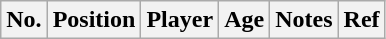<table class="wikitable plainrowheaders sortable" style="text-align:center; text-align:left">
<tr>
<th scope="col">No.</th>
<th scope="col">Position</th>
<th scope="col">Player</th>
<th scope="col">Age</th>
<th scope="col">Notes</th>
<th class="unsortable" scope="col">Ref</th>
</tr>
</table>
